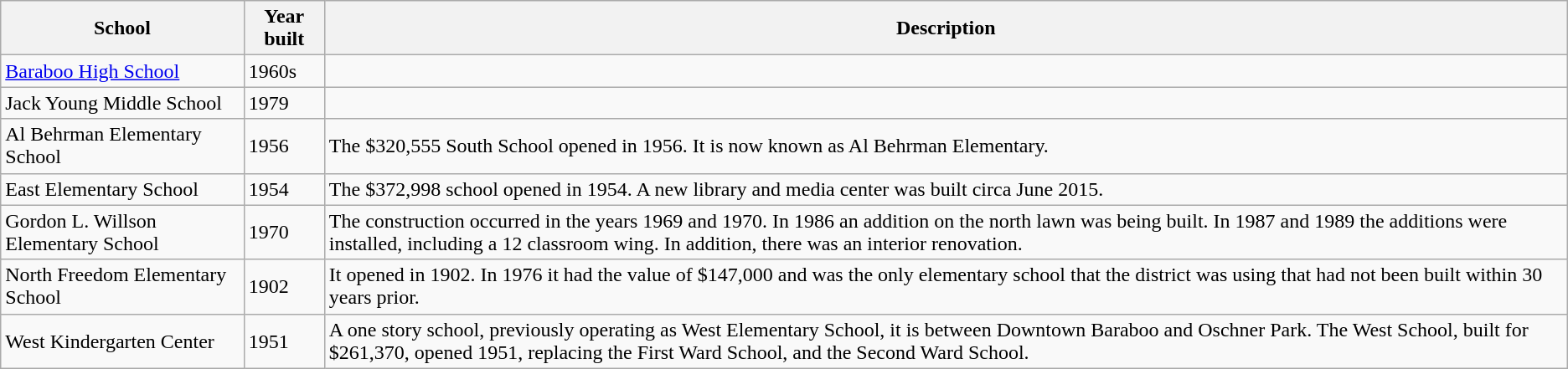<table class="wikitable">
<tr>
<th>School</th>
<th>Year built</th>
<th>Description</th>
</tr>
<tr>
<td><a href='#'>Baraboo High School</a></td>
<td>1960s</td>
<td></td>
</tr>
<tr>
<td>Jack Young Middle School</td>
<td>1979</td>
<td></td>
</tr>
<tr>
<td>Al Behrman Elementary School</td>
<td>1956</td>
<td>The $320,555 South School opened in 1956. It is now known as Al Behrman Elementary.</td>
</tr>
<tr>
<td>East Elementary School</td>
<td>1954</td>
<td>The $372,998 school opened in 1954. A new library and media center was built circa June 2015.</td>
</tr>
<tr>
<td>Gordon L. Willson Elementary School</td>
<td>1970</td>
<td>The construction occurred in the years 1969 and 1970. In 1986 an addition on the north lawn was being built. In 1987 and 1989 the additions were installed, including a 12 classroom wing. In addition, there was an interior renovation.</td>
</tr>
<tr>
<td>North Freedom Elementary School</td>
<td>1902</td>
<td>It opened in 1902. In 1976 it had the value of $147,000 and was the only elementary school that the district was using that had not been built within 30 years prior.</td>
</tr>
<tr>
<td>West Kindergarten Center</td>
<td>1951</td>
<td>A one story school, previously operating as West Elementary School, it is between Downtown Baraboo and Oschner Park. The West School, built for $261,370, opened 1951, replacing the First Ward School, and the Second Ward School.</td>
</tr>
</table>
